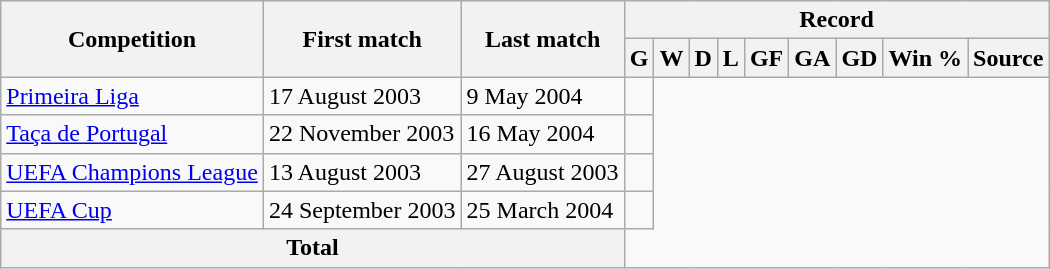<table class="wikitable" style="text-align: center">
<tr>
<th rowspan="2">Competition</th>
<th rowspan="2">First match</th>
<th rowspan="2">Last match</th>
<th colspan="9">Record</th>
</tr>
<tr>
<th>G</th>
<th>W</th>
<th>D</th>
<th>L</th>
<th>GF</th>
<th>GA</th>
<th>GD</th>
<th>Win %</th>
<th>Source</th>
</tr>
<tr>
<td align=left><a href='#'>Primeira Liga</a></td>
<td align=left>17 August 2003</td>
<td align=left>9 May 2004<br></td>
<td align=left></td>
</tr>
<tr>
<td align=left><a href='#'>Taça de Portugal</a></td>
<td align=left>22 November 2003</td>
<td align=left>16 May 2004<br></td>
<td align=left></td>
</tr>
<tr>
<td align=left><a href='#'>UEFA Champions League</a></td>
<td align=left>13 August 2003</td>
<td align=left>27 August 2003<br></td>
<td align=left></td>
</tr>
<tr>
<td align=left><a href='#'>UEFA Cup</a></td>
<td align=left>24 September 2003</td>
<td align=left>25 March 2004<br></td>
<td align=left></td>
</tr>
<tr>
<th colspan="3">Total<br></th>
</tr>
</table>
